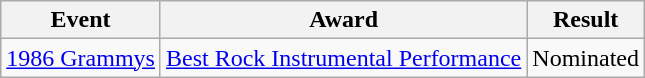<table class="wikitable">
<tr>
<th>Event</th>
<th>Award</th>
<th>Result</th>
</tr>
<tr>
<td><a href='#'>1986 Grammys</a></td>
<td><a href='#'>Best Rock Instrumental Performance</a></td>
<td align="center">Nominated</td>
</tr>
</table>
